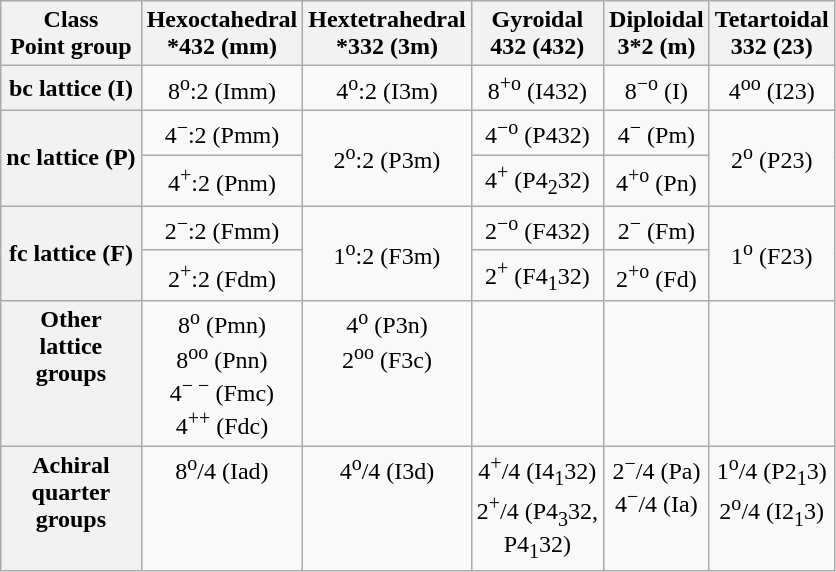<table class=wikitable>
<tr>
<th>Class<br>Point group</th>
<th>Hexoctahedral<br>*432 (mm)</th>
<th>Hextetrahedral<br>*332 (3m)</th>
<th>Gyroidal<br>432 (432)</th>
<th>Diploidal<br>3*2 (m)</th>
<th>Tetartoidal<br>332 (23)</th>
</tr>
<tr align=center>
<th>bc lattice (I)</th>
<td>8<sup>o</sup>:2 (Imm)</td>
<td>4<sup>o</sup>:2 (I3m)</td>
<td>8<sup>+o</sup> (I432)</td>
<td>8<sup>−o</sup> (I)</td>
<td>4<sup>oo</sup> (I23)</td>
</tr>
<tr align=center>
<th rowspan=2>nc lattice (P)</th>
<td>4<sup>−</sup>:2 (Pmm)</td>
<td rowspan=2>2<sup>o</sup>:2 (P3m)</td>
<td>4<sup>−o</sup> (P432)</td>
<td>4<sup>−</sup> (Pm)</td>
<td rowspan=2>2<sup>o</sup> (P23)</td>
</tr>
<tr align=center>
<td>4<sup>+</sup>:2 (Pnm)</td>
<td>4<sup>+</sup> (P4<sub>2</sub>32)</td>
<td>4<sup>+o</sup> (Pn)</td>
</tr>
<tr align=center>
<th rowspan=2>fc lattice (F)</th>
<td>2<sup>−</sup>:2 (Fmm)</td>
<td rowspan=2>1<sup>o</sup>:2 (F3m)</td>
<td>2<sup>−o</sup> (F432)</td>
<td>2<sup>−</sup> (Fm)</td>
<td rowspan=2>1<sup>o</sup> (F23)</td>
</tr>
<tr align=center>
<td>2<sup>+</sup>:2 (Fdm)</td>
<td>2<sup>+</sup> (F4<sub>1</sub>32)</td>
<td>2<sup>+o</sup> (Fd)</td>
</tr>
<tr align=center valign=top>
<th>Other<br>lattice<br>groups</th>
<td>8<sup>o</sup> (Pmn)<br>8<sup>oo</sup> (Pnn)<br>4<sup>− −</sup> (Fmc)<br>4<sup>++</sup> (Fdc)</td>
<td>4<sup>o</sup> (P3n)<br>2<sup>oo</sup> (F3c)</td>
<td></td>
<td></td>
<td></td>
</tr>
<tr align=center valign=top>
<th>Achiral<br>quarter<br>groups</th>
<td>8<sup>o</sup>/4 (Iad)</td>
<td>4<sup>o</sup>/4 (I3d)</td>
<td>4<sup>+</sup>/4 (I4<sub>1</sub>32)<br>2<sup>+</sup>/4 (P4<sub>3</sub>32,<br>P4<sub>1</sub>32)</td>
<td>2<sup>−</sup>/4 (Pa)<br>4<sup>−</sup>/4 (Ia)</td>
<td>1<sup>o</sup>/4 (P2<sub>1</sub>3)<br>2<sup>o</sup>/4 (I2<sub>1</sub>3)</td>
</tr>
</table>
